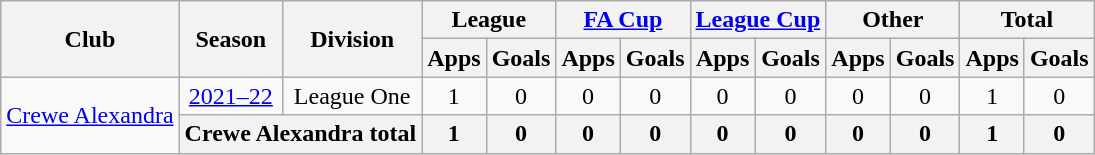<table class="wikitable" style="text-align:center;">
<tr>
<th rowspan="2">Club</th>
<th rowspan="2">Season</th>
<th rowspan="2">Division</th>
<th colspan="2">League</th>
<th colspan="2"><a href='#'>FA Cup</a></th>
<th colspan="2"><a href='#'>League Cup</a></th>
<th colspan="2">Other</th>
<th colspan="2">Total</th>
</tr>
<tr>
<th>Apps</th>
<th>Goals</th>
<th>Apps</th>
<th>Goals</th>
<th>Apps</th>
<th>Goals</th>
<th>Apps</th>
<th>Goals</th>
<th>Apps</th>
<th>Goals</th>
</tr>
<tr>
<td rowspan="2"><a href='#'>Crewe Alexandra</a></td>
<td><a href='#'>2021–22</a></td>
<td>League One</td>
<td>1</td>
<td>0</td>
<td>0</td>
<td>0</td>
<td>0</td>
<td>0</td>
<td>0</td>
<td>0</td>
<td>1</td>
<td>0</td>
</tr>
<tr>
<th colspan="2">Crewe Alexandra total</th>
<th>1</th>
<th>0</th>
<th>0</th>
<th>0</th>
<th>0</th>
<th>0</th>
<th>0</th>
<th>0</th>
<th>1</th>
<th>0</th>
</tr>
</table>
